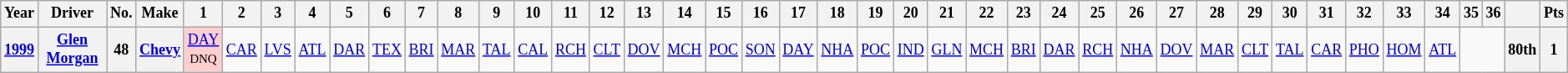<table class="wikitable" style="text-align:center; font-size:75%">
<tr>
<th>Year</th>
<th>Driver</th>
<th>No.</th>
<th>Make</th>
<th>1</th>
<th>2</th>
<th>3</th>
<th>4</th>
<th>5</th>
<th>6</th>
<th>7</th>
<th>8</th>
<th>9</th>
<th>10</th>
<th>11</th>
<th>12</th>
<th>13</th>
<th>14</th>
<th>15</th>
<th>16</th>
<th>17</th>
<th>18</th>
<th>19</th>
<th>20</th>
<th>21</th>
<th>22</th>
<th>23</th>
<th>24</th>
<th>25</th>
<th>26</th>
<th>27</th>
<th>28</th>
<th>29</th>
<th>30</th>
<th>31</th>
<th>32</th>
<th>33</th>
<th>34</th>
<th>35</th>
<th>36</th>
<th></th>
<th>Pts</th>
</tr>
<tr>
<th><a href='#'>1999</a></th>
<th><a href='#'>Glen Morgan</a></th>
<th>48</th>
<th><a href='#'>Chevy</a></th>
<td style="background:#FFCFCF;"><a href='#'>DAY</a><br><small>DNQ</small></td>
<td><a href='#'>CAR</a></td>
<td><a href='#'>LVS</a></td>
<td><a href='#'>ATL</a></td>
<td><a href='#'>DAR</a></td>
<td><a href='#'>TEX</a></td>
<td><a href='#'>BRI</a></td>
<td><a href='#'>MAR</a></td>
<td><a href='#'>TAL</a></td>
<td><a href='#'>CAL</a></td>
<td><a href='#'>RCH</a></td>
<td><a href='#'>CLT</a></td>
<td><a href='#'>DOV</a></td>
<td><a href='#'>MCH</a></td>
<td><a href='#'>POC</a></td>
<td><a href='#'>SON</a></td>
<td><a href='#'>DAY</a></td>
<td><a href='#'>NHA</a></td>
<td><a href='#'>POC</a></td>
<td><a href='#'>IND</a></td>
<td><a href='#'>GLN</a></td>
<td><a href='#'>MCH</a></td>
<td><a href='#'>BRI</a></td>
<td><a href='#'>DAR</a></td>
<td><a href='#'>RCH</a></td>
<td><a href='#'>NHA</a></td>
<td><a href='#'>DOV</a></td>
<td><a href='#'>MAR</a></td>
<td><a href='#'>CLT</a></td>
<td><a href='#'>TAL</a></td>
<td><a href='#'>CAR</a></td>
<td><a href='#'>PHO</a></td>
<td><a href='#'>HOM</a></td>
<td><a href='#'>ATL</a></td>
<td colspan=2></td>
<th>80th</th>
<th>1</th>
</tr>
</table>
